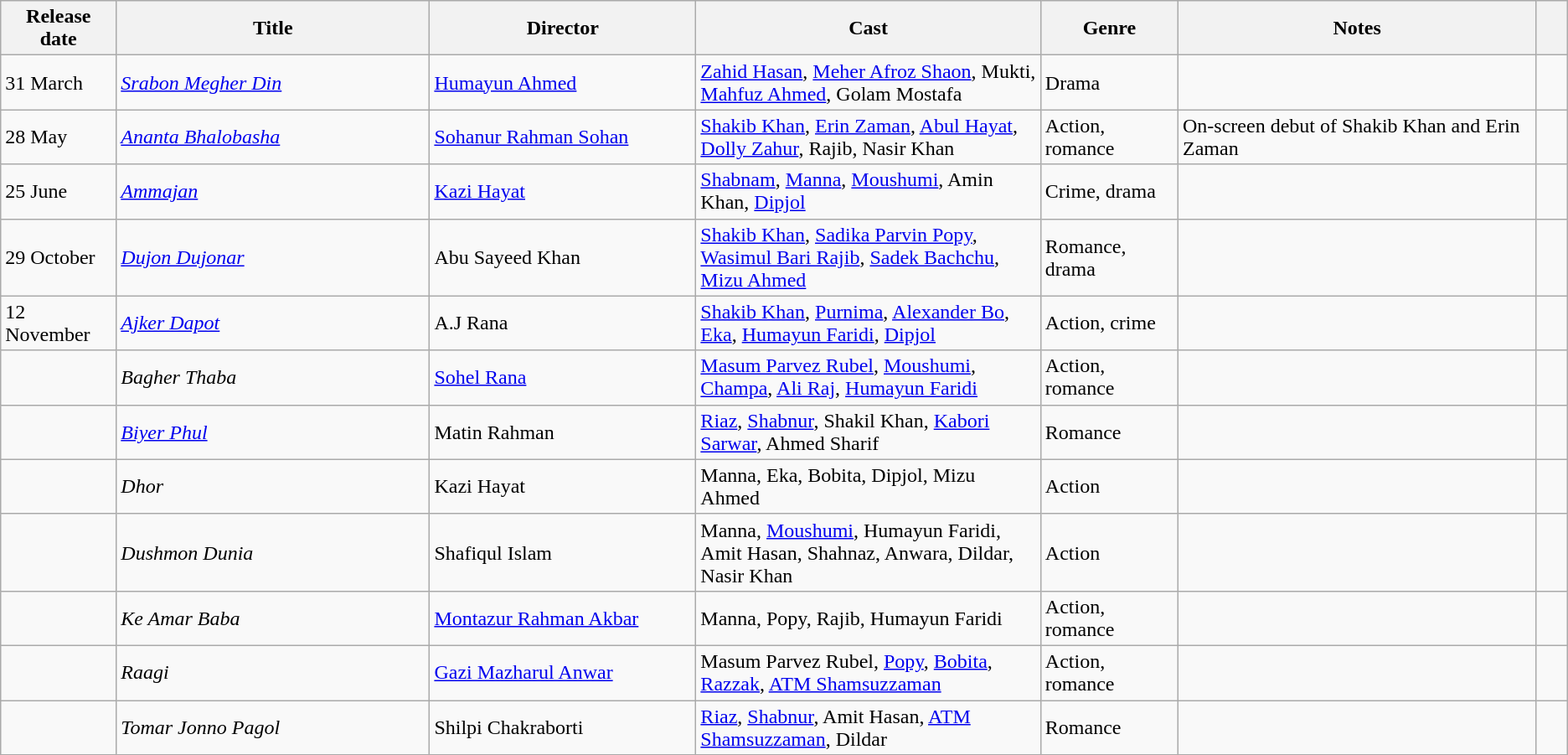<table class="wikitable sortable">
<tr>
<th>Release <br> date</th>
<th style="width:20%;">Title</th>
<th style="width:17%;">Director</th>
<th style="width:22%;">Cast</th>
<th>Genre</th>
<th>Notes</th>
<th style="width:2%;"></th>
</tr>
<tr>
<td>31 March</td>
<td><em><a href='#'>Srabon Megher Din</a></em></td>
<td><a href='#'>Humayun Ahmed</a></td>
<td><a href='#'>Zahid Hasan</a>, <a href='#'>Meher Afroz Shaon</a>, Mukti, <a href='#'>Mahfuz Ahmed</a>, Golam Mostafa</td>
<td>Drama</td>
<td></td>
<td></td>
</tr>
<tr>
<td>28 May</td>
<td><em><a href='#'>Ananta Bhalobasha</a></em></td>
<td><a href='#'>Sohanur Rahman Sohan</a></td>
<td><a href='#'>Shakib Khan</a>, <a href='#'>Erin Zaman</a>, <a href='#'>Abul Hayat</a>, <a href='#'>Dolly Zahur</a>, Rajib, Nasir Khan</td>
<td>Action, romance</td>
<td>On-screen debut of Shakib Khan and Erin Zaman</td>
<td><br></td>
</tr>
<tr>
<td>25 June</td>
<td><em><a href='#'>Ammajan</a></em></td>
<td><a href='#'>Kazi Hayat</a></td>
<td><a href='#'>Shabnam</a>, <a href='#'>Manna</a>, <a href='#'>Moushumi</a>, Amin Khan, <a href='#'>Dipjol</a></td>
<td>Crime, drama</td>
<td></td>
<td></td>
</tr>
<tr>
<td>29 October</td>
<td><em><a href='#'>Dujon Dujonar</a></em></td>
<td>Abu Sayeed Khan</td>
<td><a href='#'>Shakib Khan</a>, <a href='#'>Sadika Parvin Popy</a>, <a href='#'>Wasimul Bari Rajib</a>, <a href='#'>Sadek Bachchu</a>, <a href='#'>Mizu Ahmed</a></td>
<td>Romance, drama</td>
<td></td>
<td></td>
</tr>
<tr>
<td>12 November</td>
<td><em><a href='#'>Ajker Dapot</a></em></td>
<td>A.J Rana</td>
<td><a href='#'>Shakib Khan</a>, <a href='#'>Purnima</a>, <a href='#'>Alexander Bo</a>, <a href='#'>Eka</a>, <a href='#'>Humayun Faridi</a>, <a href='#'>Dipjol</a></td>
<td>Action, crime</td>
<td></td>
<td></td>
</tr>
<tr>
<td></td>
<td><em>Bagher Thaba</em></td>
<td><a href='#'>Sohel Rana</a></td>
<td><a href='#'>Masum Parvez Rubel</a>, <a href='#'>Moushumi</a>, <a href='#'>Champa</a>, <a href='#'>Ali Raj</a>, <a href='#'>Humayun Faridi</a></td>
<td>Action, romance</td>
<td></td>
<td></td>
</tr>
<tr>
<td></td>
<td><em><a href='#'>Biyer Phul</a></em></td>
<td>Matin Rahman</td>
<td><a href='#'>Riaz</a>, <a href='#'>Shabnur</a>, Shakil Khan, <a href='#'>Kabori Sarwar</a>, Ahmed Sharif</td>
<td>Romance</td>
<td></td>
<td></td>
</tr>
<tr>
<td></td>
<td><em>Dhor</em></td>
<td>Kazi Hayat</td>
<td>Manna, Eka, Bobita, Dipjol, Mizu Ahmed</td>
<td>Action</td>
<td></td>
<td></td>
</tr>
<tr>
<td></td>
<td><em>Dushmon Dunia</em></td>
<td>Shafiqul Islam</td>
<td>Manna, <a href='#'>Moushumi</a>, Humayun Faridi, Amit Hasan, Shahnaz, Anwara, Dildar, Nasir Khan</td>
<td>Action</td>
<td></td>
<td></td>
</tr>
<tr>
<td></td>
<td><em>Ke Amar Baba</em></td>
<td><a href='#'>Montazur Rahman Akbar</a></td>
<td>Manna, Popy, Rajib, Humayun Faridi</td>
<td>Action, romance</td>
<td></td>
<td></td>
</tr>
<tr>
<td></td>
<td><em>Raagi</em></td>
<td><a href='#'>Gazi Mazharul Anwar</a></td>
<td>Masum Parvez Rubel, <a href='#'>Popy</a>, <a href='#'>Bobita</a>, <a href='#'>Razzak</a>, <a href='#'>ATM Shamsuzzaman</a></td>
<td>Action, romance</td>
<td></td>
<td></td>
</tr>
<tr>
<td></td>
<td><em>Tomar Jonno Pagol</em></td>
<td>Shilpi Chakraborti</td>
<td><a href='#'>Riaz</a>, <a href='#'>Shabnur</a>, Amit Hasan, <a href='#'>ATM Shamsuzzaman</a>, Dildar</td>
<td>Romance</td>
<td></td>
<td></td>
</tr>
<tr>
</tr>
</table>
